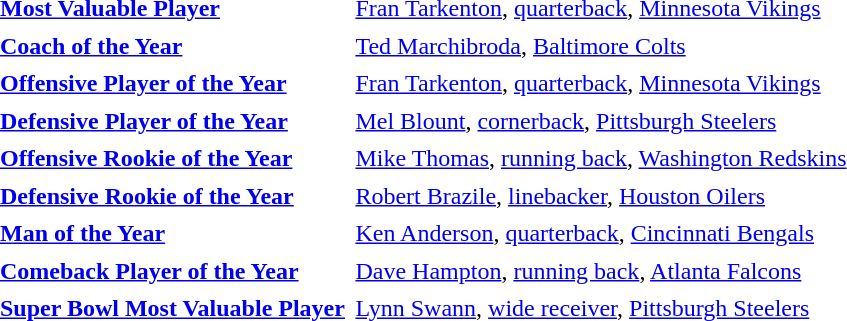<table cellpadding="3" cellspacing="1">
<tr>
<td><strong><a href='#'>Most Valuable Player</a></strong></td>
<td><a href='#'>Fran Tarkenton</a>, <a href='#'>quarterback</a>, <a href='#'>Minnesota Vikings</a></td>
</tr>
<tr>
<td><strong><a href='#'>Coach of the Year</a></strong></td>
<td><a href='#'>Ted Marchibroda</a>, <a href='#'>Baltimore Colts</a></td>
</tr>
<tr>
<td><strong><a href='#'>Offensive Player of the Year</a></strong></td>
<td><a href='#'>Fran Tarkenton</a>, <a href='#'>quarterback</a>, <a href='#'>Minnesota Vikings</a></td>
</tr>
<tr>
<td><strong><a href='#'>Defensive Player of the Year</a></strong></td>
<td><a href='#'>Mel Blount</a>, <a href='#'>cornerback</a>, <a href='#'>Pittsburgh Steelers</a></td>
</tr>
<tr>
<td><strong><a href='#'>Offensive Rookie of the Year</a></strong></td>
<td><a href='#'>Mike Thomas</a>, <a href='#'>running back</a>, <a href='#'>Washington Redskins</a></td>
</tr>
<tr>
<td><strong><a href='#'>Defensive Rookie of the Year</a></strong></td>
<td><a href='#'>Robert Brazile</a>, <a href='#'>linebacker</a>, <a href='#'>Houston Oilers</a></td>
</tr>
<tr>
<td><strong><a href='#'>Man of the Year</a></strong></td>
<td><a href='#'>Ken Anderson</a>, <a href='#'>quarterback</a>, <a href='#'>Cincinnati Bengals</a></td>
</tr>
<tr>
<td><strong><a href='#'>Comeback Player of the Year</a></strong></td>
<td><a href='#'>Dave Hampton</a>, <a href='#'>running back</a>, <a href='#'>Atlanta Falcons</a></td>
</tr>
<tr>
<td><strong><a href='#'>Super Bowl Most Valuable Player</a></strong></td>
<td><a href='#'>Lynn Swann</a>, <a href='#'>wide receiver</a>, <a href='#'>Pittsburgh Steelers</a></td>
</tr>
</table>
